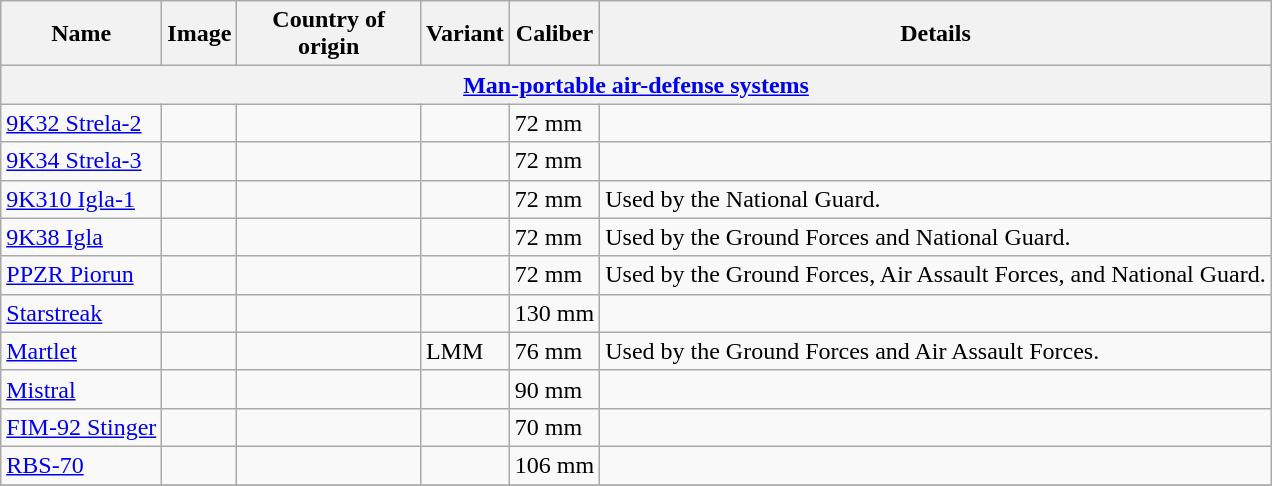<table class="wikitable sortable">
<tr>
<th>Name</th>
<th>Image</th>
<th style="width:115px;">Country of origin</th>
<th>Variant</th>
<th>Caliber</th>
<th>Details</th>
</tr>
<tr>
<th colspan="6"><a href='#'>Man-portable air-defense systems</a></th>
</tr>
<tr>
<td><a href='#'>9K32 Strela-2</a></td>
<td></td>
<td></td>
<td></td>
<td>72 mm</td>
<td></td>
</tr>
<tr>
<td><a href='#'>9K34 Strela-3</a></td>
<td></td>
<td></td>
<td></td>
<td>72 mm</td>
<td></td>
</tr>
<tr>
<td><a href='#'>9K310 Igla-1</a></td>
<td></td>
<td></td>
<td></td>
<td>72 mm</td>
<td>Used by the National Guard.</td>
</tr>
<tr>
<td><a href='#'>9K38 Igla</a></td>
<td></td>
<td></td>
<td></td>
<td>72 mm</td>
<td>Used by the Ground Forces and National Guard.</td>
</tr>
<tr>
<td><a href='#'>PPZR Piorun</a></td>
<td></td>
<td></td>
<td></td>
<td>72 mm</td>
<td>Used by the Ground Forces, Air Assault Forces, and National Guard.</td>
</tr>
<tr>
<td><a href='#'>Starstreak</a></td>
<td></td>
<td></td>
<td></td>
<td>130 mm</td>
<td></td>
</tr>
<tr>
<td><a href='#'>Martlet</a></td>
<td></td>
<td></td>
<td>LMM</td>
<td>76 mm</td>
<td>Used by the Ground Forces and Air Assault Forces.</td>
</tr>
<tr>
<td><a href='#'>Mistral</a></td>
<td></td>
<td></td>
<td></td>
<td>90 mm</td>
<td></td>
</tr>
<tr>
<td><a href='#'>FIM-92 Stinger</a></td>
<td></td>
<td></td>
<td></td>
<td>70 mm</td>
<td></td>
</tr>
<tr>
<td><a href='#'>RBS-70</a></td>
<td></td>
<td></td>
<td></td>
<td>106 mm</td>
<td></td>
</tr>
<tr>
</tr>
</table>
